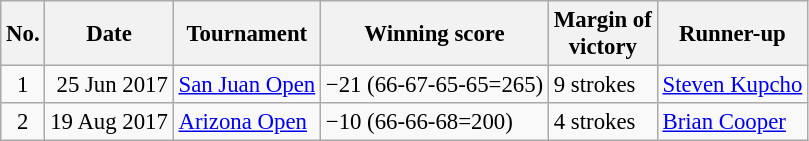<table class="wikitable" style="font-size:95%;">
<tr>
<th>No.</th>
<th>Date</th>
<th>Tournament</th>
<th>Winning score</th>
<th>Margin of<br>victory</th>
<th>Runner-up</th>
</tr>
<tr>
<td align=center>1</td>
<td align=right>25 Jun 2017</td>
<td><a href='#'>San Juan Open</a></td>
<td>−21 (66-67-65-65=265)</td>
<td>9 strokes</td>
<td> <a href='#'>Steven Kupcho</a></td>
</tr>
<tr>
<td align=center>2</td>
<td align=right>19 Aug 2017</td>
<td><a href='#'>Arizona Open</a></td>
<td>−10 (66-66-68=200)</td>
<td>4 strokes</td>
<td> <a href='#'>Brian Cooper</a></td>
</tr>
</table>
